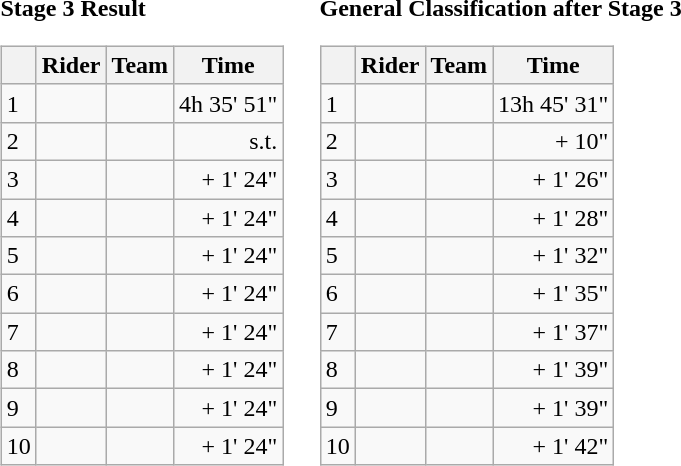<table>
<tr>
<td><strong>Stage 3 Result</strong><br><table class="wikitable">
<tr>
<th></th>
<th>Rider</th>
<th>Team</th>
<th>Time</th>
</tr>
<tr>
<td>1</td>
<td></td>
<td></td>
<td align="right">4h 35' 51"</td>
</tr>
<tr>
<td>2</td>
<td></td>
<td></td>
<td align="right">s.t.</td>
</tr>
<tr>
<td>3</td>
<td></td>
<td></td>
<td align="right">+ 1' 24"</td>
</tr>
<tr>
<td>4</td>
<td></td>
<td></td>
<td align="right">+ 1' 24"</td>
</tr>
<tr>
<td>5</td>
<td></td>
<td></td>
<td align="right">+ 1' 24"</td>
</tr>
<tr>
<td>6</td>
<td></td>
<td></td>
<td align="right">+ 1' 24"</td>
</tr>
<tr>
<td>7</td>
<td></td>
<td></td>
<td align="right">+ 1' 24"</td>
</tr>
<tr>
<td>8</td>
<td></td>
<td></td>
<td align="right">+ 1' 24"</td>
</tr>
<tr>
<td>9</td>
<td></td>
<td></td>
<td align="right">+ 1' 24"</td>
</tr>
<tr>
<td>10</td>
<td></td>
<td></td>
<td align="right">+ 1' 24"</td>
</tr>
</table>
</td>
<td></td>
<td><strong>General Classification after Stage 3</strong><br><table class="wikitable">
<tr>
<th></th>
<th>Rider</th>
<th>Team</th>
<th>Time</th>
</tr>
<tr>
<td>1</td>
<td> </td>
<td></td>
<td align="right">13h 45' 31"</td>
</tr>
<tr>
<td>2</td>
<td></td>
<td></td>
<td align="right">+ 10"</td>
</tr>
<tr>
<td>3</td>
<td></td>
<td></td>
<td align="right">+ 1' 26"</td>
</tr>
<tr>
<td>4</td>
<td></td>
<td></td>
<td align="right">+ 1' 28"</td>
</tr>
<tr>
<td>5</td>
<td></td>
<td></td>
<td align="right">+ 1' 32"</td>
</tr>
<tr>
<td>6</td>
<td></td>
<td></td>
<td align="right">+ 1' 35"</td>
</tr>
<tr>
<td>7</td>
<td></td>
<td></td>
<td align="right">+ 1' 37"</td>
</tr>
<tr>
<td>8</td>
<td></td>
<td></td>
<td align="right">+ 1' 39"</td>
</tr>
<tr>
<td>9</td>
<td></td>
<td></td>
<td align="right">+ 1' 39"</td>
</tr>
<tr>
<td>10</td>
<td></td>
<td></td>
<td align="right">+ 1' 42"</td>
</tr>
</table>
</td>
</tr>
</table>
